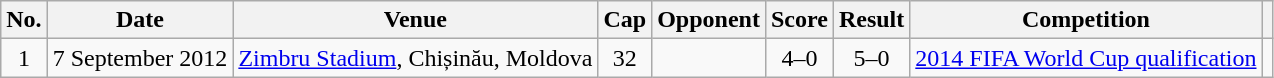<table class="wikitable">
<tr>
<th scope="col">No.</th>
<th scope="col">Date</th>
<th scope="col">Venue</th>
<th scope="col">Cap</th>
<th scope="col">Opponent</th>
<th scope="col">Score</th>
<th scope="col">Result</th>
<th scope="col">Competition</th>
<th scope="col"></th>
</tr>
<tr>
<td style="text-align: center;">1</td>
<td>7 September 2012</td>
<td><a href='#'>Zimbru Stadium</a>, Chișinău, Moldova</td>
<td style="text-align: center;">32</td>
<td></td>
<td style="text-align: center;">4–0</td>
<td style="text-align: center;">5–0</td>
<td><a href='#'>2014 FIFA World Cup qualification</a></td>
<td style="text-align: center;"></td>
</tr>
</table>
